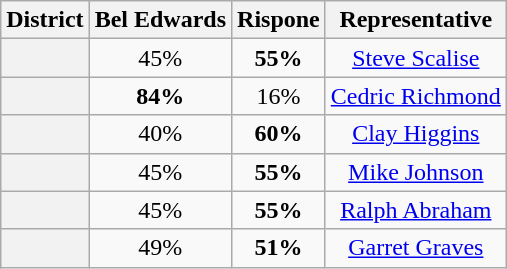<table class=wikitable>
<tr>
<th>District</th>
<th>Bel Edwards</th>
<th>Rispone</th>
<th>Representative</th>
</tr>
<tr align=center>
<th></th>
<td>45%</td>
<td><strong>55%</strong></td>
<td><a href='#'>Steve Scalise</a></td>
</tr>
<tr align=center>
<th></th>
<td><strong>84%</strong></td>
<td>16%</td>
<td><a href='#'>Cedric Richmond</a></td>
</tr>
<tr align=center>
<th></th>
<td>40%</td>
<td><strong>60%</strong></td>
<td><a href='#'>Clay Higgins</a></td>
</tr>
<tr align=center>
<th></th>
<td>45%</td>
<td><strong>55%</strong></td>
<td><a href='#'>Mike Johnson</a></td>
</tr>
<tr align=center>
<th></th>
<td>45%</td>
<td><strong>55%</strong></td>
<td><a href='#'>Ralph Abraham</a></td>
</tr>
<tr align=center>
<th></th>
<td>49%</td>
<td><strong>51%</strong></td>
<td><a href='#'>Garret Graves</a></td>
</tr>
</table>
